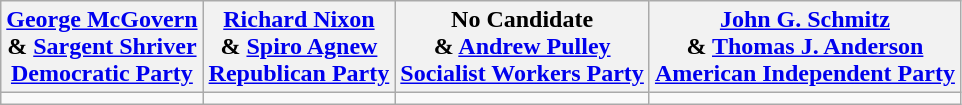<table class="wikitable" style="text-align:center;">
<tr>
<th><a href='#'>George McGovern</a><br> & <a href='#'>Sargent Shriver</a><br><a href='#'>Democratic Party</a></th>
<th><a href='#'>Richard Nixon</a><br> & <a href='#'>Spiro Agnew</a><br><a href='#'>Republican Party</a></th>
<th>No Candidate<br> & <a href='#'>Andrew Pulley</a><br><a href='#'>Socialist Workers Party</a></th>
<th><a href='#'>John G. Schmitz</a><br> & <a href='#'>Thomas J. Anderson</a><br><a href='#'>American Independent Party</a></th>
</tr>
<tr>
<td></td>
<td></td>
<td></td>
<td></td>
</tr>
</table>
